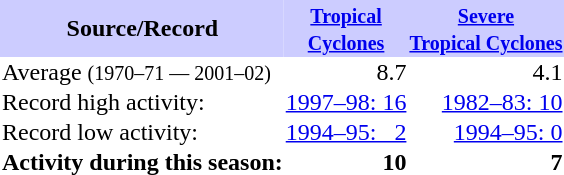<table class="toccolours" cellspacing="0" style="float:right; margin-left:1em;">
<tr style="background:#ccccff">
<th>Source/Record</th>
<th><small><a href='#'>Tropical<br>Cyclones</a></small></th>
<th><small><a href='#'>Severe<br>Tropical Cyclones</a></small></th>
</tr>
<tr>
<td>Average <small>(1970–71 — 2001–02)</small></td>
<td align="right">8.7</td>
<td align="right">4.1</td>
</tr>
<tr>
<td>Record high activity:</td>
<td align="right"><a href='#'>1997–98: 16</a></td>
<td align="right"><a href='#'>1982–83: 10</a></td>
</tr>
<tr>
<td>Record low activity:</td>
<td><a href='#'>1994–95:   2</a></td>
<td align=right><a href='#'>1994–95: 0</a></td>
</tr>
<tr>
<th>Activity during this season:</th>
<th align=right>10</th>
<th align=right>7</th>
</tr>
</table>
